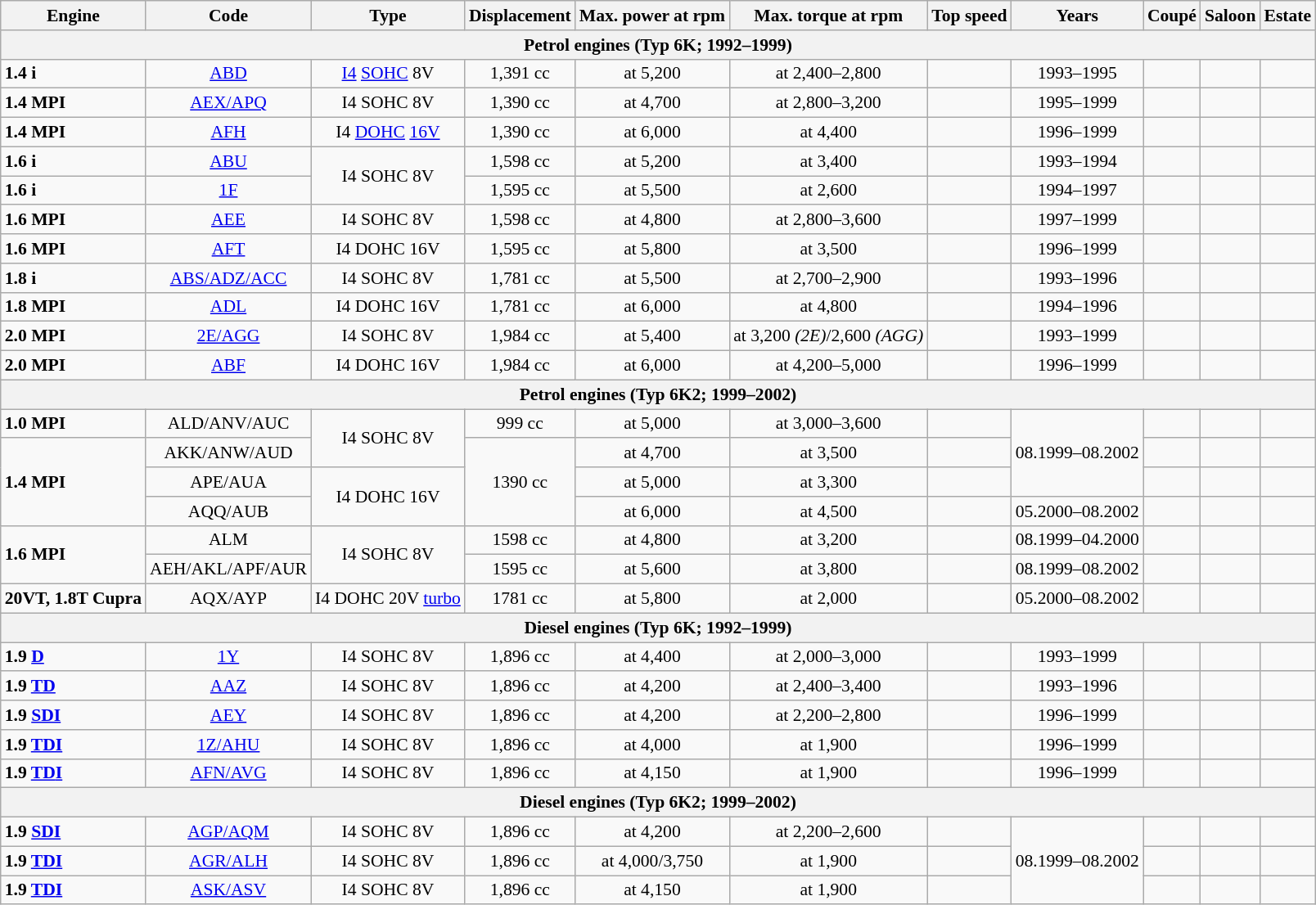<table class="wikitable" style="text-align:center; font-size:90%;">
<tr>
<th>Engine</th>
<th>Code</th>
<th>Type</th>
<th>Displacement</th>
<th>Max. power at rpm</th>
<th>Max. torque at rpm</th>
<th>Top speed</th>
<th>Years</th>
<th>Coupé</th>
<th>Saloon</th>
<th>Estate</th>
</tr>
<tr>
<th colspan="11">Petrol engines (Typ 6K; 1992–1999)</th>
</tr>
<tr>
<td align="left"><strong>1.4 i</strong></td>
<td><a href='#'>ABD</a></td>
<td><a href='#'>I4</a> <a href='#'>SOHC</a> 8V</td>
<td>1,391 cc</td>
<td> at 5,200</td>
<td> at 2,400–2,800</td>
<td></td>
<td>1993–1995</td>
<td></td>
<td></td>
<td></td>
</tr>
<tr>
<td align="left"><strong>1.4 MPI</strong></td>
<td><a href='#'>AEX/APQ</a></td>
<td>I4 SOHC 8V</td>
<td>1,390 cc</td>
<td> at 4,700</td>
<td> at 2,800–3,200</td>
<td></td>
<td>1995–1999</td>
<td></td>
<td></td>
<td></td>
</tr>
<tr>
<td align="left"><strong>1.4 MPI</strong></td>
<td><a href='#'>AFH</a></td>
<td>I4 <a href='#'>DOHC</a> <a href='#'>16V</a></td>
<td>1,390 cc</td>
<td> at 6,000</td>
<td> at 4,400</td>
<td></td>
<td>1996–1999</td>
<td></td>
<td></td>
<td></td>
</tr>
<tr>
<td align="left"><strong>1.6 i</strong></td>
<td><a href='#'>ABU</a></td>
<td rowspan="2">I4 SOHC 8V</td>
<td>1,598 cc</td>
<td> at 5,200</td>
<td> at 3,400</td>
<td></td>
<td>1993–1994</td>
<td></td>
<td></td>
<td></td>
</tr>
<tr>
<td align="left"><strong>1.6 i</strong></td>
<td><a href='#'>1F</a></td>
<td>1,595 cc</td>
<td> at 5,500</td>
<td> at 2,600</td>
<td></td>
<td>1994–1997</td>
<td></td>
<td></td>
<td></td>
</tr>
<tr>
<td align="left"><strong>1.6 MPI</strong></td>
<td><a href='#'>AEE</a></td>
<td>I4 SOHC 8V</td>
<td>1,598 cc</td>
<td> at 4,800</td>
<td> at 2,800–3,600</td>
<td></td>
<td>1997–1999</td>
<td></td>
<td></td>
<td></td>
</tr>
<tr>
<td align="left"><strong>1.6 MPI</strong></td>
<td><a href='#'>AFT</a></td>
<td>I4 DOHC 16V</td>
<td>1,595 cc</td>
<td> at 5,800</td>
<td> at 3,500</td>
<td></td>
<td>1996–1999</td>
<td></td>
<td></td>
<td></td>
</tr>
<tr>
<td align="left"><strong>1.8 i</strong></td>
<td><a href='#'>ABS/ADZ/ACC</a></td>
<td>I4 SOHC 8V</td>
<td>1,781 cc</td>
<td> at 5,500</td>
<td> at 2,700–2,900</td>
<td></td>
<td>1993–1996</td>
<td></td>
<td></td>
<td></td>
</tr>
<tr>
<td align="left"><strong>1.8 MPI</strong></td>
<td><a href='#'>ADL</a></td>
<td>I4 DOHC 16V</td>
<td>1,781 cc</td>
<td> at 6,000</td>
<td> at 4,800</td>
<td></td>
<td>1994–1996</td>
<td></td>
<td></td>
<td></td>
</tr>
<tr>
<td align="left"><strong>2.0 MPI</strong></td>
<td><a href='#'>2E/AGG</a></td>
<td>I4 SOHC 8V</td>
<td>1,984 cc</td>
<td> at 5,400</td>
<td> at 3,200 <em>(2E)</em>/2,600 <em>(AGG)</em></td>
<td></td>
<td>1993–1999</td>
<td></td>
<td></td>
<td></td>
</tr>
<tr>
<td align="left"><strong>2.0 MPI</strong></td>
<td><a href='#'>ABF</a></td>
<td>I4 DOHC 16V</td>
<td>1,984 cc</td>
<td> at 6,000</td>
<td> at 4,200–5,000</td>
<td></td>
<td>1996–1999</td>
<td></td>
<td></td>
<td></td>
</tr>
<tr>
<th colspan="11">Petrol engines (Typ 6K2; 1999–2002)</th>
</tr>
<tr>
<td align="left"><strong>1.0 MPI</strong></td>
<td>ALD/ANV/AUC</td>
<td rowspan="2">I4 SOHC 8V</td>
<td>999 cc</td>
<td> at 5,000</td>
<td> at 3,000–3,600</td>
<td></td>
<td rowspan="3">08.1999–08.2002</td>
<td></td>
<td></td>
<td></td>
</tr>
<tr>
<td align="left" rowspan="3"><strong>1.4 MPI</strong></td>
<td>AKK/ANW/AUD</td>
<td rowspan="3">1390 cc</td>
<td> at 4,700</td>
<td> at 3,500</td>
<td></td>
<td></td>
<td></td>
<td></td>
</tr>
<tr>
<td>APE/AUA</td>
<td rowspan="2">I4 DOHC 16V</td>
<td> at 5,000</td>
<td> at 3,300</td>
<td></td>
<td></td>
<td></td>
<td></td>
</tr>
<tr>
<td>AQQ/AUB</td>
<td> at 6,000</td>
<td> at 4,500</td>
<td></td>
<td>05.2000–08.2002</td>
<td></td>
<td></td>
<td></td>
</tr>
<tr>
<td align="left" rowspan="2"><strong>1.6 MPI</strong></td>
<td>ALM</td>
<td rowspan="2">I4 SOHC 8V</td>
<td>1598 cc</td>
<td> at 4,800</td>
<td> at 3,200</td>
<td></td>
<td>08.1999–04.2000</td>
<td></td>
<td></td>
<td></td>
</tr>
<tr>
<td>AEH/AKL/APF/AUR</td>
<td>1595 cc</td>
<td> at 5,600</td>
<td> at 3,800</td>
<td></td>
<td>08.1999–08.2002</td>
<td></td>
<td></td>
<td></td>
</tr>
<tr>
<td align="left"><strong>20VT, 1.8T Cupra</strong></td>
<td>AQX/AYP</td>
<td>I4 DOHC 20V <a href='#'>turbo</a></td>
<td>1781 cc</td>
<td> at 5,800</td>
<td> at 2,000</td>
<td></td>
<td>05.2000–08.2002</td>
<td></td>
<td></td>
<td></td>
</tr>
<tr>
<th colspan="11">Diesel engines (Typ 6K; 1992–1999)</th>
</tr>
<tr>
<td align="left"><strong>1.9 <a href='#'>D</a></strong></td>
<td><a href='#'>1Y</a></td>
<td>I4 SOHC 8V</td>
<td>1,896 cc</td>
<td> at 4,400</td>
<td> at 2,000–3,000</td>
<td></td>
<td>1993–1999</td>
<td></td>
<td></td>
<td></td>
</tr>
<tr>
<td align="left"><strong>1.9 <a href='#'>TD</a></strong></td>
<td><a href='#'>AAZ</a></td>
<td>I4 SOHC 8V</td>
<td>1,896 cc</td>
<td> at 4,200</td>
<td> at 2,400–3,400</td>
<td></td>
<td>1993–1996</td>
<td></td>
<td></td>
<td></td>
</tr>
<tr>
<td align="left"><strong>1.9 <a href='#'>SDI</a></strong></td>
<td><a href='#'>AEY</a></td>
<td>I4 SOHC 8V</td>
<td>1,896 cc</td>
<td> at 4,200</td>
<td> at 2,200–2,800</td>
<td></td>
<td>1996–1999</td>
<td></td>
<td></td>
<td></td>
</tr>
<tr>
<td align="left"><strong>1.9 <a href='#'>TDI</a></strong></td>
<td><a href='#'>1Z/AHU</a></td>
<td>I4 SOHC 8V</td>
<td>1,896 cc</td>
<td> at 4,000</td>
<td> at 1,900</td>
<td></td>
<td>1996–1999</td>
<td></td>
<td></td>
<td></td>
</tr>
<tr>
<td align="left"><strong>1.9 <a href='#'>TD<span>I</span></a></strong></td>
<td><a href='#'>AFN/AVG</a></td>
<td>I4 SOHC 8V</td>
<td>1,896 cc</td>
<td> at 4,150</td>
<td> at 1,900</td>
<td></td>
<td>1996–1999</td>
<td></td>
<td></td>
<td></td>
</tr>
<tr>
<th colspan="11">Diesel engines (Typ 6K2; 1999–2002)</th>
</tr>
<tr>
<td align="left"><strong>1.9 <a href='#'>SDI</a></strong></td>
<td><a href='#'>AGP/AQM</a></td>
<td>I4 SOHC 8V</td>
<td>1,896 cc</td>
<td> at 4,200</td>
<td> at 2,200–2,600</td>
<td></td>
<td rowspan="3">08.1999–08.2002</td>
<td></td>
<td></td>
<td></td>
</tr>
<tr>
<td align="left"><strong>1.9 <a href='#'>TDI</a></strong></td>
<td><a href='#'>AGR/ALH</a></td>
<td>I4 SOHC 8V</td>
<td>1,896 cc</td>
<td> at 4,000/3,750</td>
<td> at 1,900</td>
<td></td>
<td></td>
<td></td>
<td></td>
</tr>
<tr>
<td align="left"><strong>1.9 <a href='#'>TD<span>I</span></a></strong></td>
<td><a href='#'>ASK/ASV</a></td>
<td>I4 SOHC 8V</td>
<td>1,896 cc</td>
<td> at 4,150</td>
<td> at 1,900</td>
<td></td>
<td></td>
<td></td>
<td></td>
</tr>
</table>
